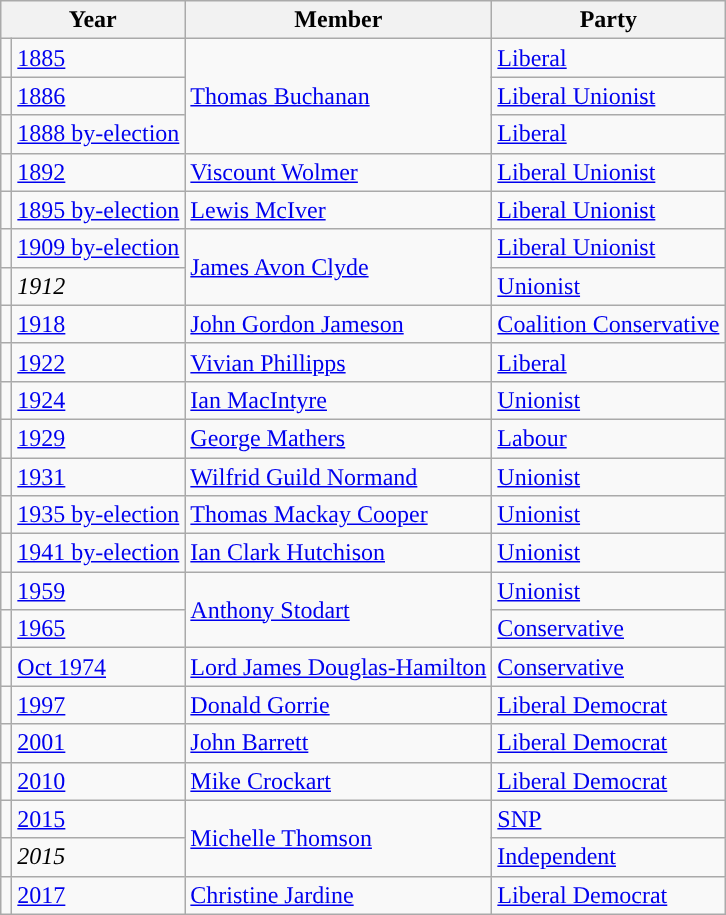<table class="wikitable">
<tr>
<th colspan="2">Year</th>
<th>Member</th>
<th>Party</th>
</tr>
<tr>
<td style="color:inherit;background-color: "></td>
<td><a href='#'>1885</a></td>
<td rowspan="3"><a href='#'>Thomas Buchanan</a></td>
<td><a href='#'>Liberal</a></td>
</tr>
<tr>
<td style="color:inherit;background-color: "></td>
<td><a href='#'>1886</a></td>
<td><a href='#'>Liberal Unionist</a></td>
</tr>
<tr>
<td style="color:inherit;background-color: "></td>
<td><a href='#'>1888 by-election</a></td>
<td><a href='#'>Liberal</a></td>
</tr>
<tr>
<td style="color:inherit;background-color: "></td>
<td><a href='#'>1892</a></td>
<td><a href='#'>Viscount Wolmer</a></td>
<td><a href='#'>Liberal Unionist</a></td>
</tr>
<tr>
<td style="color:inherit;background-color: "></td>
<td><a href='#'>1895 by-election</a></td>
<td><a href='#'>Lewis McIver</a></td>
<td><a href='#'>Liberal Unionist</a></td>
</tr>
<tr>
<td style="color:inherit;background-color: "></td>
<td><a href='#'>1909 by-election</a></td>
<td rowspan=2><a href='#'>James Avon Clyde</a></td>
<td><a href='#'>Liberal Unionist</a></td>
</tr>
<tr>
<td style="color:inherit;background-color: "></td>
<td><em>1912</em></td>
<td><a href='#'>Unionist</a></td>
</tr>
<tr>
<td style="color:inherit;background-color: "></td>
<td><a href='#'>1918</a></td>
<td><a href='#'>John Gordon Jameson</a></td>
<td><a href='#'>Coalition Conservative</a></td>
</tr>
<tr>
<td style="color:inherit;background-color: "></td>
<td><a href='#'>1922</a></td>
<td><a href='#'>Vivian Phillipps</a></td>
<td><a href='#'>Liberal</a></td>
</tr>
<tr>
<td style="color:inherit;background-color: "></td>
<td><a href='#'>1924</a></td>
<td><a href='#'>Ian MacIntyre</a></td>
<td><a href='#'>Unionist</a></td>
</tr>
<tr>
<td style="color:inherit;background-color: "></td>
<td><a href='#'>1929</a></td>
<td><a href='#'>George Mathers</a></td>
<td><a href='#'>Labour</a></td>
</tr>
<tr>
<td style="color:inherit;background-color: "></td>
<td><a href='#'>1931</a></td>
<td><a href='#'>Wilfrid Guild Normand</a></td>
<td><a href='#'>Unionist</a></td>
</tr>
<tr>
<td style="color:inherit;background-color: "></td>
<td><a href='#'>1935 by-election</a></td>
<td><a href='#'>Thomas Mackay Cooper</a></td>
<td><a href='#'>Unionist</a></td>
</tr>
<tr>
<td style="color:inherit;background-color: "></td>
<td><a href='#'>1941 by-election</a></td>
<td><a href='#'>Ian Clark Hutchison</a></td>
<td><a href='#'>Unionist</a></td>
</tr>
<tr>
<td style="color:inherit;background-color: "></td>
<td><a href='#'>1959</a></td>
<td rowspan="2"><a href='#'>Anthony Stodart</a></td>
<td><a href='#'>Unionist</a></td>
</tr>
<tr>
<td style="color:inherit;background-color: "></td>
<td><a href='#'>1965</a></td>
<td><a href='#'>Conservative</a></td>
</tr>
<tr>
<td style="color:inherit;background-color: "></td>
<td><a href='#'>Oct 1974</a></td>
<td><a href='#'>Lord James Douglas-Hamilton</a></td>
<td><a href='#'>Conservative</a></td>
</tr>
<tr>
<td style="color:inherit;background-color: "></td>
<td><a href='#'>1997</a></td>
<td><a href='#'>Donald Gorrie</a></td>
<td><a href='#'>Liberal Democrat</a></td>
</tr>
<tr>
<td style="color:inherit;background-color: "></td>
<td><a href='#'>2001</a></td>
<td><a href='#'>John Barrett</a></td>
<td><a href='#'>Liberal Democrat</a></td>
</tr>
<tr>
<td style="color:inherit;background-color: "></td>
<td><a href='#'>2010</a></td>
<td><a href='#'>Mike Crockart</a></td>
<td><a href='#'>Liberal Democrat</a></td>
</tr>
<tr>
<td style="color:inherit;background-color: "></td>
<td><a href='#'>2015</a></td>
<td rowspan="2"><a href='#'>Michelle Thomson</a></td>
<td><a href='#'>SNP</a></td>
</tr>
<tr>
<td style="color:inherit;background-color: "></td>
<td><em>2015</em></td>
<td><a href='#'>Independent</a></td>
</tr>
<tr>
<td style="color:inherit;background-color: "></td>
<td><a href='#'>2017</a></td>
<td><a href='#'>Christine Jardine</a></td>
<td><a href='#'>Liberal Democrat</a></td>
</tr>
</table>
